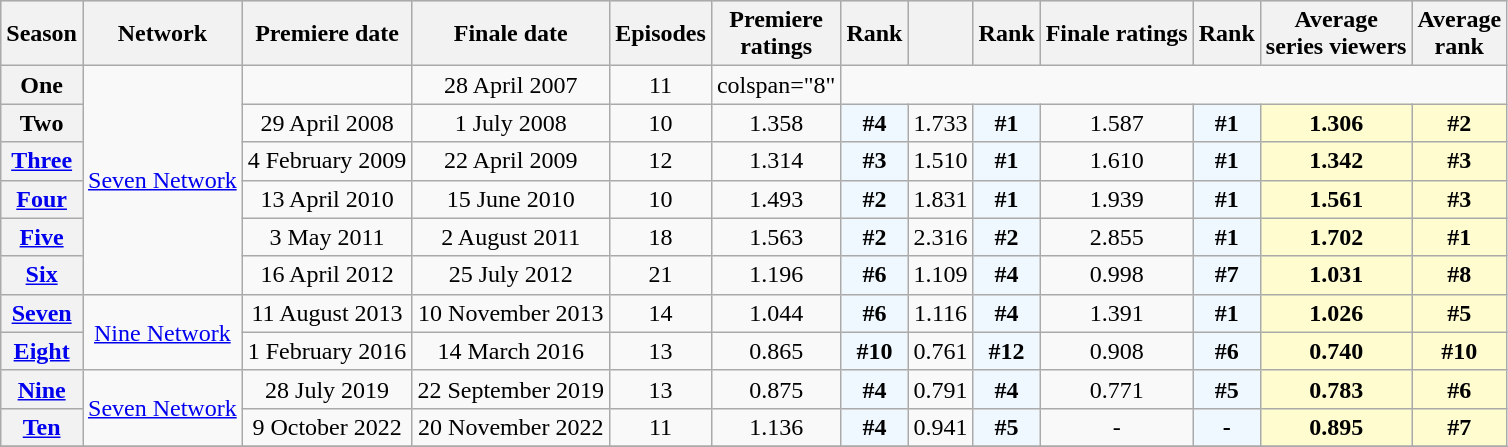<table class="wikitable plainrowheaders" style="text-align:center">
<tr style="background:#DCDCDC">
<th scope="col">Season</th>
<th scope="col">Network</th>
<th scope="col">Premiere date</th>
<th scope="col">Finale date</th>
<th scope="col">Episodes</th>
<th scope="col">Premiere<br>ratings</th>
<th scope="col">Rank</th>
<th scope="col"><br></th>
<th scope="col">Rank</th>
<th scope="col"><strong>Finale ratings</strong><br></th>
<th scope="col">Rank</th>
<th scope="col">Average<br>series viewers</th>
<th scope="col">Average<br>rank</th>
</tr>
<tr>
<th scope="row">One</th>
<td rowspan="6"><a href='#'>Seven Network</a></td>
<td></td>
<td>28 April 2007</td>
<td>11</td>
<td>colspan="8" </td>
</tr>
<tr>
<th scope="row">Two</th>
<td>29 April 2008</td>
<td>1 July 2008</td>
<td>10</td>
<td>1.358</td>
<td style="background:#F0F8FF"><strong>#4</strong></td>
<td>1.733</td>
<td style="background:#F0F8FF"><strong>#1</strong></td>
<td>1.587</td>
<td style="background:#F0F8FF"><strong>#1</strong></td>
<td style="background:#FFFDD0"><strong>1.306</strong></td>
<td style="background:#FFFDD0"><strong>#2</strong></td>
</tr>
<tr>
<th scope="row"><a href='#'>Three</a></th>
<td>4 February 2009</td>
<td>22 April 2009</td>
<td>12</td>
<td>1.314</td>
<td style="background:#F0F8FF"><strong>#3</strong></td>
<td>1.510</td>
<td style="background:#F0F8FF"><strong>#1</strong></td>
<td>1.610</td>
<td style="background:#F0F8FF"><strong>#1</strong></td>
<td style="background:#FFFDD0"><strong>1.342</strong></td>
<td style="background:#FFFDD0"><strong>#3</strong></td>
</tr>
<tr>
<th scope="row"><a href='#'>Four</a></th>
<td>13 April 2010</td>
<td>15 June 2010</td>
<td>10</td>
<td>1.493</td>
<td style="background:#F0F8FF"><strong>#2</strong></td>
<td>1.831</td>
<td style="background:#F0F8FF"><strong>#1</strong></td>
<td>1.939</td>
<td style="background:#F0F8FF"><strong>#1</strong></td>
<td style="background:#FFFDD0"><strong>1.561</strong></td>
<td style="background:#FFFDD0"><strong>#3</strong></td>
</tr>
<tr>
<th scope="row"><a href='#'>Five</a></th>
<td>3 May 2011</td>
<td>2 August 2011</td>
<td>18</td>
<td>1.563</td>
<td style="background:#F0F8FF"><strong>#2</strong></td>
<td>2.316</td>
<td style="background:#F0F8FF"><strong>#2</strong></td>
<td>2.855</td>
<td style="background:#F0F8FF"><strong>#1</strong></td>
<td style="background:#FFFDD0"><strong>1.702</strong></td>
<td style="background:#FFFDD0"><strong>#1</strong></td>
</tr>
<tr>
<th scope="row"><a href='#'>Six</a></th>
<td>16 April 2012</td>
<td>25 July 2012</td>
<td>21</td>
<td>1.196</td>
<td style="background:#F0F8FF"><strong>#6</strong></td>
<td>1.109</td>
<td style="background:#F0F8FF"><strong>#4</strong></td>
<td>0.998</td>
<td style="background:#F0F8FF"><strong>#7</strong></td>
<td style="background:#FFFDD0"><strong>1.031</strong></td>
<td style="background:#FFFDD0"><strong>#8</strong></td>
</tr>
<tr>
<th scope="row"><a href='#'>Seven</a></th>
<td rowspan=2><a href='#'>Nine Network</a></td>
<td>11 August 2013</td>
<td>10 November 2013</td>
<td>14</td>
<td>1.044</td>
<td style="background:#F0F8FF"><strong>#6</strong></td>
<td>1.116</td>
<td style="background:#F0F8FF"><strong>#4</strong></td>
<td>1.391</td>
<td style="background:#F0F8FF"><strong>#1</strong></td>
<td style="background:#FFFDD0"><strong>1.026</strong></td>
<td style="background:#FFFDD0"><strong>#5</strong></td>
</tr>
<tr>
<th scope="row"><a href='#'>Eight</a></th>
<td>1 February 2016</td>
<td>14 March 2016</td>
<td>13</td>
<td>0.865</td>
<td style="background:#F0F8FF"><strong>#10</strong></td>
<td>0.761</td>
<td style="background:#F0F8FF"><strong>#12</strong></td>
<td>0.908</td>
<td style="background:#F0F8FF"><strong>#6</strong></td>
<td style="background:#FFFDD0"><strong>0.740</strong></td>
<td style="background:#FFFDD0"><strong>#10</strong></td>
</tr>
<tr>
<th scope="row"><a href='#'>Nine</a></th>
<td rowspan=2><a href='#'>Seven Network</a></td>
<td>28 July 2019</td>
<td>22 September 2019</td>
<td>13</td>
<td>0.875</td>
<td style="background:#F0F8FF"><strong>#4</strong></td>
<td>0.791</td>
<td style="background:#F0F8FF"><strong>#4</strong></td>
<td>0.771</td>
<td style="background:#F0F8FF"><strong>#5</strong></td>
<td style="background:#FFFDD0"><strong>0.783</strong></td>
<td style="background:#FFFDD0"><strong>#6</strong></td>
</tr>
<tr>
<th scope="row"><a href='#'>Ten</a></th>
<td>9 October 2022</td>
<td>20 November 2022</td>
<td>11</td>
<td>1.136</td>
<td style="background:#F0F8FF"><strong>#4</strong></td>
<td>0.941</td>
<td style="background:#F0F8FF"><strong>#5</strong></td>
<td>-</td>
<td style="background:#F0F8FF"><strong>-</strong></td>
<td style="background:#FFFDD0"><strong>0.895</strong></td>
<td style="background:#FFFDD0"><strong>#7</strong></td>
</tr>
<tr>
</tr>
</table>
